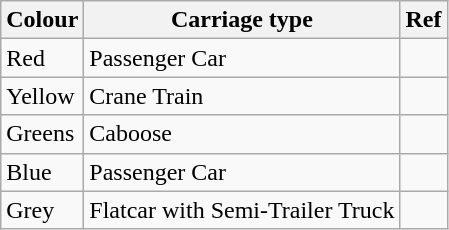<table class="wikitable">
<tr>
<th>Colour</th>
<th>Carriage type</th>
<th>Ref</th>
</tr>
<tr>
<td>Red</td>
<td>Passenger Car</td>
<td></td>
</tr>
<tr>
<td>Yellow</td>
<td>Crane Train</td>
<td></td>
</tr>
<tr>
<td>Greens</td>
<td>Caboose</td>
<td></td>
</tr>
<tr>
<td>Blue</td>
<td>Passenger Car</td>
<td></td>
</tr>
<tr>
<td>Grey </td>
<td>Flatcar with Semi-Trailer Truck</td>
<td></td>
</tr>
</table>
